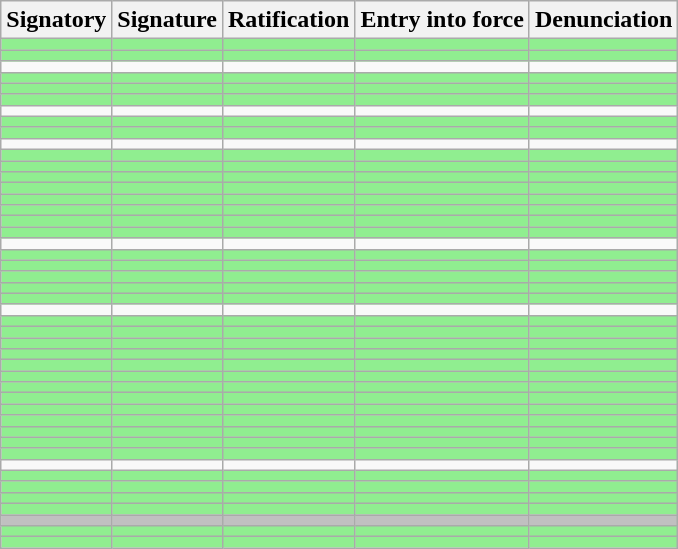<table class="wikitable sortable">
<tr>
<th>Signatory</th>
<th>Signature</th>
<th>Ratification</th>
<th>Entry into force</th>
<th>Denunciation</th>
</tr>
<tr style="background-color: lightgreen">
<td></td>
<td></td>
<td></td>
<td></td>
<td></td>
</tr>
<tr style="background-color: lightgreen">
<td></td>
<td></td>
<td></td>
<td></td>
<td></td>
</tr>
<tr>
<td></td>
<td></td>
<td></td>
<td></td>
<td></td>
</tr>
<tr style="background-color: lightgreen">
<td></td>
<td></td>
<td></td>
<td></td>
<td></td>
</tr>
<tr style="background-color: lightgreen">
<td></td>
<td></td>
<td></td>
<td></td>
<td></td>
</tr>
<tr style="background-color: lightgreen">
<td></td>
<td></td>
<td></td>
<td></td>
<td></td>
</tr>
<tr>
<td></td>
<td></td>
<td></td>
<td></td>
<td></td>
</tr>
<tr style="background-color: lightgreen">
<td></td>
<td></td>
<td></td>
<td></td>
<td></td>
</tr>
<tr style="background-color: lightgreen">
<td></td>
<td></td>
<td></td>
<td></td>
<td></td>
</tr>
<tr>
<td></td>
<td></td>
<td></td>
<td></td>
<td></td>
</tr>
<tr style="background-color: lightgreen">
<td></td>
<td></td>
<td></td>
<td></td>
<td></td>
</tr>
<tr style="background-color: lightgreen">
<td></td>
<td></td>
<td></td>
<td></td>
<td></td>
</tr>
<tr style="background-color: lightgreen">
<td></td>
<td></td>
<td></td>
<td></td>
<td></td>
</tr>
<tr style="background-color: lightgreen">
<td></td>
<td></td>
<td></td>
<td></td>
<td></td>
</tr>
<tr style="background-color: lightgreen">
<td></td>
<td></td>
<td></td>
<td></td>
<td></td>
</tr>
<tr style="background-color: lightgreen">
<td></td>
<td></td>
<td></td>
<td></td>
<td></td>
</tr>
<tr style="background-color: lightgreen">
<td></td>
<td></td>
<td></td>
<td></td>
<td></td>
</tr>
<tr style="background-color: lightgreen">
<td></td>
<td></td>
<td></td>
<td></td>
<td></td>
</tr>
<tr>
<td></td>
<td></td>
<td></td>
<td></td>
<td></td>
</tr>
<tr style="background-color: lightgreen">
<td></td>
<td></td>
<td></td>
<td></td>
<td></td>
</tr>
<tr style="background-color: lightgreen">
<td></td>
<td></td>
<td></td>
<td></td>
<td></td>
</tr>
<tr style="background-color: lightgreen">
<td></td>
<td></td>
<td></td>
<td></td>
<td></td>
</tr>
<tr style="background-color: lightgreen">
<td></td>
<td></td>
<td></td>
<td></td>
<td></td>
</tr>
<tr style="background-color: lightgreen">
<td></td>
<td></td>
<td></td>
<td></td>
<td></td>
</tr>
<tr>
<td></td>
<td></td>
<td></td>
<td></td>
<td></td>
</tr>
<tr style="background-color: lightgreen">
<td></td>
<td></td>
<td></td>
<td></td>
<td></td>
</tr>
<tr style="background-color: lightgreen">
<td></td>
<td></td>
<td></td>
<td></td>
<td></td>
</tr>
<tr style="background-color: lightgreen">
<td></td>
<td></td>
<td></td>
<td></td>
<td></td>
</tr>
<tr style="background-color: lightgreen">
<td></td>
<td></td>
<td></td>
<td></td>
<td></td>
</tr>
<tr style="background-color: lightgreen">
<td></td>
<td></td>
<td></td>
<td></td>
<td></td>
</tr>
<tr style="background-color: lightgreen">
<td></td>
<td></td>
<td></td>
<td></td>
<td></td>
</tr>
<tr style="background-color: lightgreen">
<td></td>
<td></td>
<td></td>
<td></td>
<td></td>
</tr>
<tr style="background-color: lightgreen">
<td></td>
<td></td>
<td></td>
<td></td>
<td></td>
</tr>
<tr style="background-color: lightgreen">
<td></td>
<td></td>
<td></td>
<td></td>
<td></td>
</tr>
<tr style="background-color: lightgreen">
<td></td>
<td></td>
<td></td>
<td></td>
<td></td>
</tr>
<tr style="background-color: lightgreen">
<td></td>
<td></td>
<td></td>
<td></td>
<td></td>
</tr>
<tr style="background-color: lightgreen">
<td></td>
<td></td>
<td></td>
<td></td>
<td></td>
</tr>
<tr style="background-color: lightgreen">
<td></td>
<td></td>
<td></td>
<td></td>
<td></td>
</tr>
<tr>
<td></td>
<td></td>
<td></td>
<td></td>
<td></td>
</tr>
<tr style="background-color: lightgreen">
<td></td>
<td></td>
<td></td>
<td></td>
<td></td>
</tr>
<tr style="background-color: lightgreen">
<td></td>
<td></td>
<td></td>
<td></td>
<td></td>
</tr>
<tr style="background-color: lightgreen">
<td></td>
<td></td>
<td></td>
<td></td>
<td></td>
</tr>
<tr style="background-color: lightgreen">
<td></td>
<td></td>
<td></td>
<td></td>
<td></td>
</tr>
<tr style="background-color: silver">
<td></td>
<td></td>
<td></td>
<td></td>
<td></td>
</tr>
<tr style="background-color: lightgreen">
<td></td>
<td></td>
<td></td>
<td></td>
<td></td>
</tr>
<tr style="background-color: lightgreen">
<td></td>
<td></td>
<td></td>
<td></td>
<td></td>
</tr>
</table>
